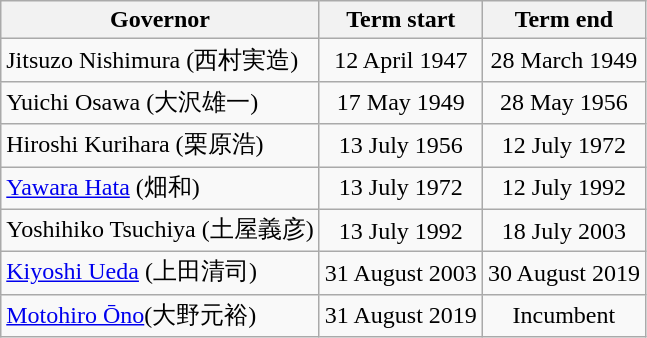<table class="wikitable">
<tr>
<th>Governor</th>
<th>Term start</th>
<th>Term end</th>
</tr>
<tr>
<td>Jitsuzo Nishimura (西村実造)</td>
<td align=center>12 April 1947</td>
<td align=center>28 March 1949</td>
</tr>
<tr>
<td>Yuichi Osawa (大沢雄一)</td>
<td align=center>17 May 1949</td>
<td align=center>28 May 1956</td>
</tr>
<tr>
<td>Hiroshi Kurihara (栗原浩)</td>
<td align=center>13 July 1956</td>
<td align=center>12 July 1972</td>
</tr>
<tr>
<td><a href='#'>Yawara Hata</a> (畑和)</td>
<td align=center>13 July 1972</td>
<td align=center>12 July 1992</td>
</tr>
<tr>
<td>Yoshihiko Tsuchiya (土屋義彦)</td>
<td align=center>13 July 1992</td>
<td align=center>18 July 2003</td>
</tr>
<tr>
<td><a href='#'>Kiyoshi Ueda</a> (上田清司)</td>
<td align=center>31 August 2003</td>
<td align=center>30 August 2019</td>
</tr>
<tr>
<td><a href='#'>Motohiro Ōno</a>(大野元裕)</td>
<td align=center>31 August 2019</td>
<td align=center>Incumbent</td>
</tr>
</table>
